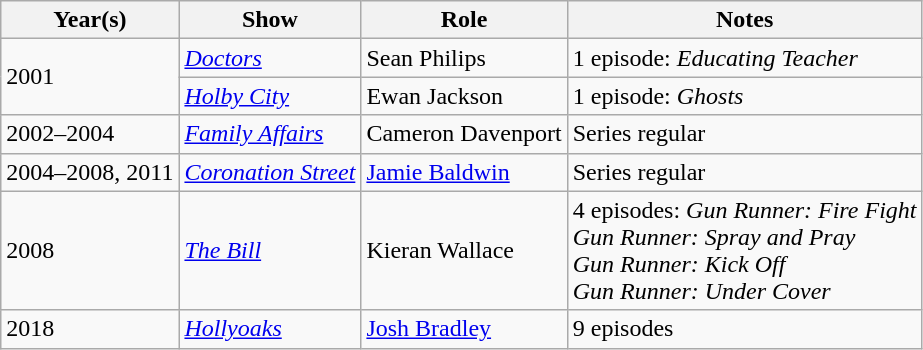<table class="wikitable">
<tr>
<th>Year(s)</th>
<th>Show</th>
<th>Role</th>
<th>Notes</th>
</tr>
<tr>
<td rowspan="2">2001</td>
<td><em><a href='#'>Doctors</a></em></td>
<td>Sean Philips</td>
<td>1 episode: <em>Educating Teacher</em></td>
</tr>
<tr>
<td><em><a href='#'>Holby City</a></em></td>
<td>Ewan Jackson</td>
<td>1 episode: <em>Ghosts</em></td>
</tr>
<tr>
<td>2002–2004</td>
<td><em><a href='#'>Family Affairs</a></em></td>
<td>Cameron Davenport</td>
<td>Series regular</td>
</tr>
<tr>
<td>2004–2008, 2011</td>
<td><em><a href='#'>Coronation Street</a></em></td>
<td><a href='#'>Jamie Baldwin</a></td>
<td>Series regular</td>
</tr>
<tr>
<td>2008</td>
<td><em><a href='#'>The Bill</a></em></td>
<td>Kieran Wallace</td>
<td>4 episodes: <em>Gun Runner: Fire Fight</em><br><em>Gun Runner: Spray and Pray</em><br><em>Gun Runner: Kick Off</em><br><em>Gun Runner: Under Cover</em></td>
</tr>
<tr>
<td>2018</td>
<td><em><a href='#'>Hollyoaks</a></em></td>
<td><a href='#'>Josh Bradley</a></td>
<td>9 episodes</td>
</tr>
</table>
